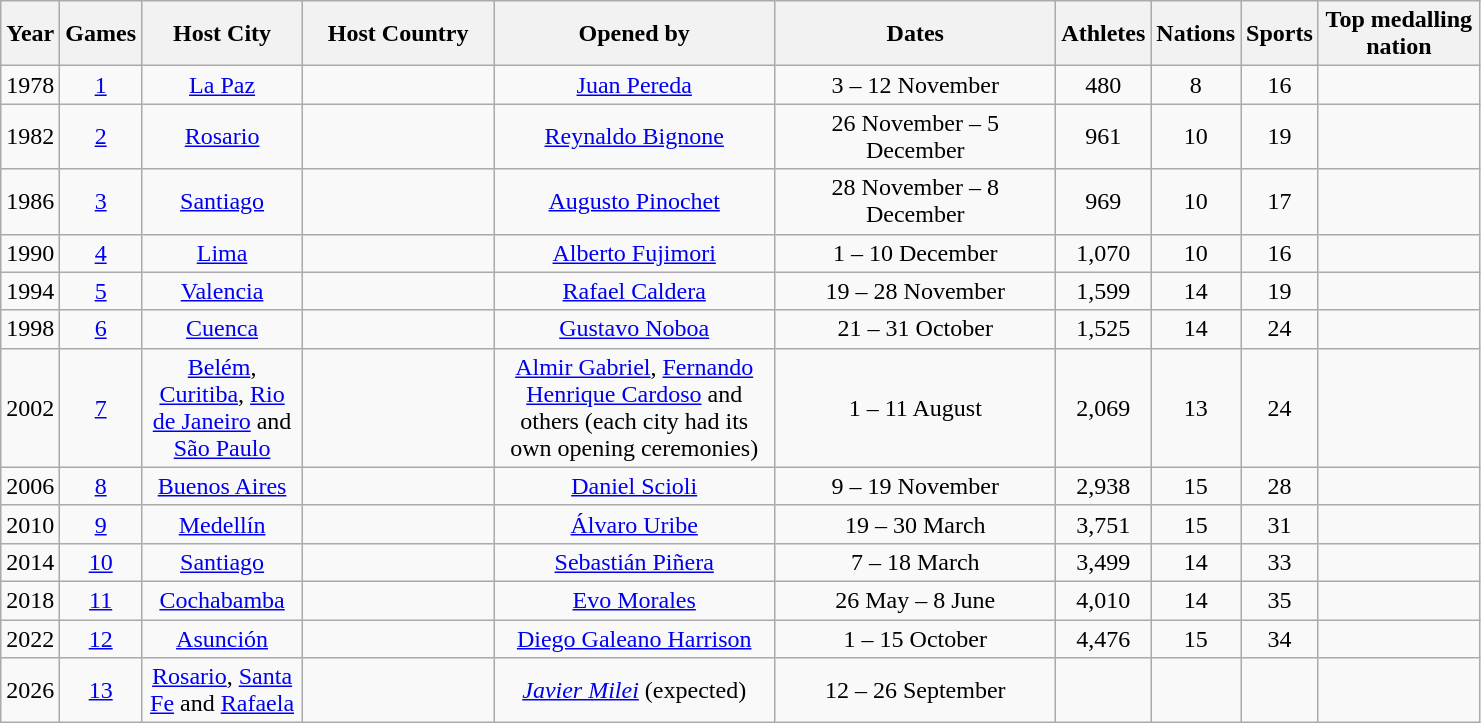<table class="wikitable" style="text-align:center">
<tr>
<th width=20>Year</th>
<th width=20>Games</th>
<th width=100>Host City</th>
<th width=120>Host Country</th>
<th width=180>Opened by</th>
<th width=180>Dates</th>
<th width=20>Athletes</th>
<th width=20>Nations</th>
<th width=20>Sports</th>
<th width=100>Top medalling<br>nation</th>
</tr>
<tr>
<td>1978</td>
<td><a href='#'>1</a></td>
<td><a href='#'>La Paz</a></td>
<td align="left"></td>
<td><a href='#'>Juan Pereda</a></td>
<td>3 – 12 November</td>
<td>480</td>
<td>8</td>
<td>16</td>
<td align="left"></td>
</tr>
<tr>
<td>1982</td>
<td><a href='#'>2</a></td>
<td><a href='#'>Rosario</a></td>
<td align="left"></td>
<td><a href='#'>Reynaldo Bignone</a></td>
<td>26 November – 5 December</td>
<td>961</td>
<td>10</td>
<td>19</td>
<td align="left"></td>
</tr>
<tr>
<td>1986</td>
<td><a href='#'>3</a></td>
<td><a href='#'>Santiago</a></td>
<td align="left"></td>
<td><a href='#'>Augusto Pinochet</a></td>
<td>28 November – 8 December</td>
<td>969</td>
<td>10</td>
<td>17</td>
<td align="left"></td>
</tr>
<tr>
<td>1990</td>
<td><a href='#'>4</a></td>
<td><a href='#'>Lima</a></td>
<td align="left"></td>
<td><a href='#'>Alberto Fujimori</a></td>
<td>1 – 10 December</td>
<td>1,070</td>
<td>10</td>
<td>16</td>
<td align="left"></td>
</tr>
<tr>
<td>1994</td>
<td><a href='#'>5</a></td>
<td><a href='#'>Valencia</a></td>
<td align="left"></td>
<td><a href='#'>Rafael Caldera</a></td>
<td>19 – 28 November</td>
<td>1,599</td>
<td>14</td>
<td>19</td>
<td align="left"></td>
</tr>
<tr>
<td>1998</td>
<td><a href='#'>6</a></td>
<td><a href='#'>Cuenca</a></td>
<td align="left"></td>
<td><a href='#'>Gustavo Noboa</a></td>
<td>21 – 31 October</td>
<td>1,525</td>
<td>14</td>
<td>24</td>
<td align="left"></td>
</tr>
<tr>
<td>2002</td>
<td><a href='#'>7</a></td>
<td><a href='#'>Belém</a>, <a href='#'>Curitiba</a>, <a href='#'>Rio de Janeiro</a> and <a href='#'>São Paulo</a></td>
<td align="left"></td>
<td><a href='#'>Almir Gabriel</a>, <a href='#'>Fernando Henrique Cardoso</a> and others (each city had its own opening ceremonies)</td>
<td>1 – 11 August</td>
<td>2,069</td>
<td>13</td>
<td>24</td>
<td align="left"></td>
</tr>
<tr>
<td>2006</td>
<td><a href='#'>8</a></td>
<td><a href='#'>Buenos Aires</a></td>
<td align="left"></td>
<td><a href='#'>Daniel Scioli</a></td>
<td>9 – 19 November</td>
<td>2,938</td>
<td>15</td>
<td>28</td>
<td align="left"></td>
</tr>
<tr>
<td>2010</td>
<td><a href='#'>9</a></td>
<td><a href='#'>Medellín</a></td>
<td align="left"></td>
<td><a href='#'>Álvaro Uribe</a></td>
<td>19 – 30 March</td>
<td>3,751</td>
<td>15</td>
<td>31</td>
<td align="left"></td>
</tr>
<tr>
<td>2014</td>
<td><a href='#'>10</a></td>
<td><a href='#'>Santiago</a></td>
<td align="left"></td>
<td><a href='#'>Sebastián Piñera</a></td>
<td>7 – 18 March</td>
<td>3,499</td>
<td>14</td>
<td>33</td>
<td align="left"></td>
</tr>
<tr>
<td>2018</td>
<td><a href='#'>11</a></td>
<td><a href='#'>Cochabamba</a></td>
<td align="left"></td>
<td><a href='#'>Evo Morales</a></td>
<td>26 May – 8 June</td>
<td>4,010</td>
<td>14</td>
<td>35</td>
<td align="left"></td>
</tr>
<tr>
<td>2022</td>
<td><a href='#'>12</a></td>
<td><a href='#'>Asunción</a></td>
<td align="left"></td>
<td><a href='#'>Diego Galeano Harrison</a></td>
<td>1 – 15 October</td>
<td>4,476</td>
<td>15</td>
<td>34</td>
<td align="left"></td>
</tr>
<tr>
<td>2026</td>
<td><a href='#'>13</a></td>
<td><a href='#'>Rosario</a>, <a href='#'>Santa Fe</a> and <a href='#'>Rafaela</a></td>
<td align="left"></td>
<td><em><a href='#'>Javier Milei</a></em> (expected)</td>
<td>12 – 26 September</td>
<td></td>
<td></td>
<td></td>
<td></td>
</tr>
</table>
